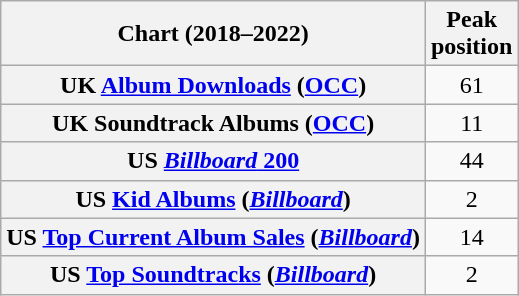<table class="wikitable sortable plainrowheaders" style="text-align:center">
<tr>
<th scope="col">Chart (2018–2022)</th>
<th scope="col">Peak<br>position</th>
</tr>
<tr>
<th scope="row">UK <a href='#'>Album Downloads</a> (<a href='#'>OCC</a>)</th>
<td>61</td>
</tr>
<tr>
<th scope="row">UK Soundtrack Albums (<a href='#'>OCC</a>)</th>
<td>11</td>
</tr>
<tr>
<th scope="row">US <a href='#'><em>Billboard</em> 200</a></th>
<td>44</td>
</tr>
<tr>
<th scope="row">US <a href='#'>Kid Albums</a> (<em><a href='#'>Billboard</a></em>)</th>
<td>2</td>
</tr>
<tr>
<th scope="row">US <a href='#'>Top Current Album Sales</a> (<em><a href='#'>Billboard</a></em>)</th>
<td>14</td>
</tr>
<tr>
<th scope="row">US <a href='#'>Top Soundtracks</a> (<em><a href='#'>Billboard</a></em>)</th>
<td>2</td>
</tr>
</table>
